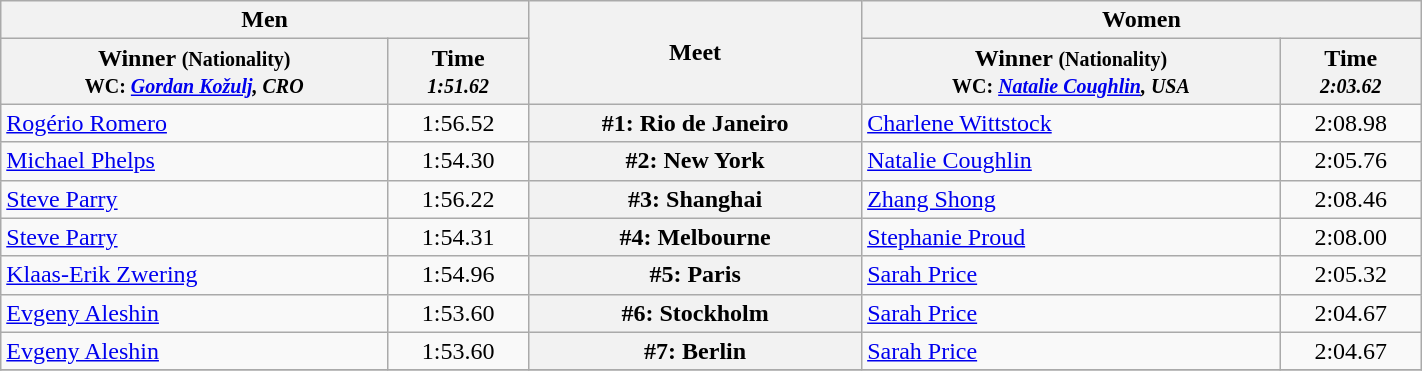<table class=wikitable width="75%">
<tr>
<th colspan="2">Men</th>
<th rowspan="2">Meet</th>
<th colspan="2">Women</th>
</tr>
<tr>
<th>Winner <small>(Nationality) <br> WC: <em><a href='#'>Gordan Kožulj</a>, CRO</em> </small></th>
<th>Time <small><br> <em>1:51.62</em> </small></th>
<th>Winner <small>(Nationality) <br> WC: <em><a href='#'>Natalie Coughlin</a>, USA</em> </small></th>
<th>Time <small><br> <em>2:03.62</em> </small></th>
</tr>
<tr>
<td> <a href='#'>Rogério Romero</a></td>
<td align=center>1:56.52</td>
<th>#1: Rio de Janeiro</th>
<td> <a href='#'>Charlene Wittstock</a></td>
<td align=center>2:08.98</td>
</tr>
<tr>
<td> <a href='#'>Michael Phelps</a></td>
<td align=center>1:54.30</td>
<th>#2: New York</th>
<td> <a href='#'>Natalie Coughlin</a></td>
<td align=center>2:05.76</td>
</tr>
<tr>
<td> <a href='#'>Steve Parry</a></td>
<td align=center>1:56.22</td>
<th>#3: Shanghai</th>
<td> <a href='#'>Zhang Shong</a></td>
<td align=center>2:08.46</td>
</tr>
<tr>
<td> <a href='#'>Steve Parry</a></td>
<td align=center>1:54.31</td>
<th>#4: Melbourne</th>
<td> <a href='#'>Stephanie Proud</a></td>
<td align=center>2:08.00</td>
</tr>
<tr>
<td> <a href='#'>Klaas-Erik Zwering</a></td>
<td align=center>1:54.96</td>
<th>#5: Paris</th>
<td> <a href='#'>Sarah Price</a></td>
<td align=center>2:05.32</td>
</tr>
<tr>
<td> <a href='#'>Evgeny Aleshin</a></td>
<td align=center>1:53.60</td>
<th>#6: Stockholm</th>
<td> <a href='#'>Sarah Price</a></td>
<td align=center>2:04.67</td>
</tr>
<tr>
<td> <a href='#'>Evgeny Aleshin</a></td>
<td align=center>1:53.60</td>
<th>#7: Berlin</th>
<td> <a href='#'>Sarah Price</a></td>
<td align=center>2:04.67</td>
</tr>
<tr>
</tr>
</table>
